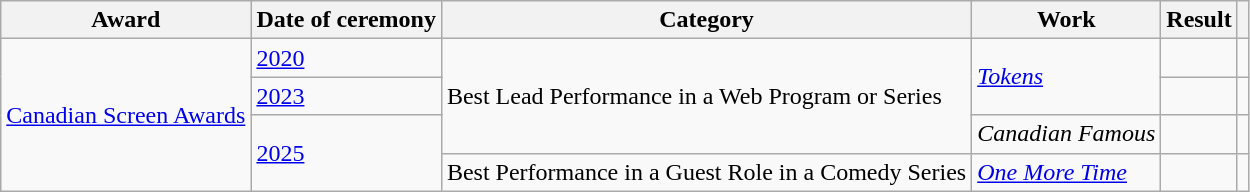<table class="wikitable sortable plainrowheaders">
<tr>
<th scope="col">Award</th>
<th scope="col">Date of ceremony</th>
<th scope="col">Category</th>
<th scope="col">Work</th>
<th scope="col">Result</th>
<th scope="col" class="unsortable"></th>
</tr>
<tr>
<td rowspan=4><a href='#'>Canadian Screen Awards</a></td>
<td><a href='#'>2020</a></td>
<td rowspan=3>Best Lead Performance in a Web Program or Series</td>
<td rowspan=2><em><a href='#'>Tokens</a></em></td>
<td></td>
<td></td>
</tr>
<tr>
<td><a href='#'>2023</a></td>
<td></td>
<td></td>
</tr>
<tr>
<td rowspan=2><a href='#'>2025</a></td>
<td><em>Canadian Famous</em></td>
<td></td>
<td></td>
</tr>
<tr>
<td>Best Performance in a Guest Role in a Comedy Series</td>
<td><em><a href='#'>One More Time</a></em></td>
<td></td>
<td></td>
</tr>
</table>
